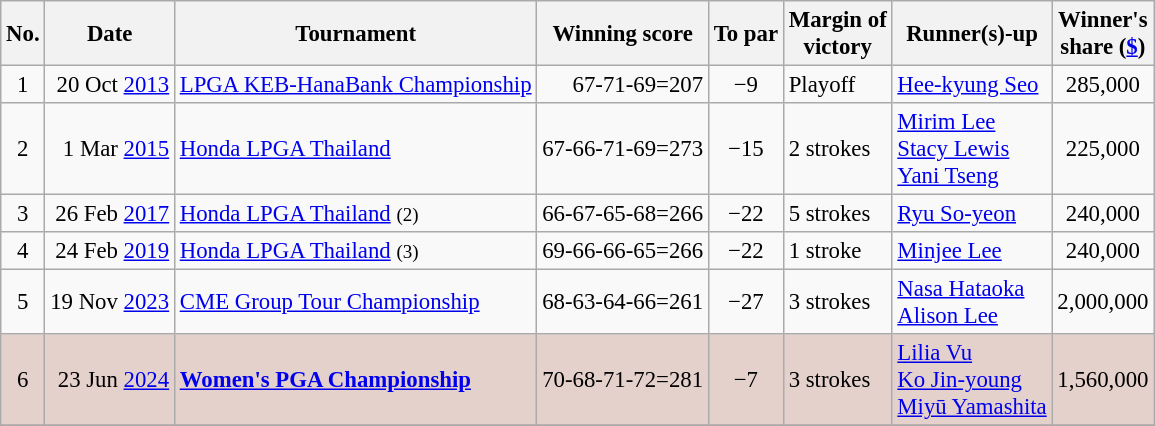<table class="wikitable" style="font-size:95%;">
<tr>
<th>No.</th>
<th>Date</th>
<th>Tournament</th>
<th>Winning score</th>
<th>To par</th>
<th>Margin of<br>victory</th>
<th>Runner(s)-up</th>
<th>Winner's<br>share (<a href='#'>$</a>)</th>
</tr>
<tr>
<td align=center>1</td>
<td align=right>20 Oct <a href='#'>2013</a></td>
<td><a href='#'>LPGA KEB-HanaBank Championship</a></td>
<td align=right>67-71-69=207</td>
<td align=center>−9</td>
<td>Playoff</td>
<td> <a href='#'>Hee-kyung Seo</a></td>
<td align=center>285,000</td>
</tr>
<tr>
<td align=center>2</td>
<td align=right>1 Mar <a href='#'>2015</a></td>
<td><a href='#'>Honda LPGA Thailand</a></td>
<td align=right>67-66-71-69=273</td>
<td align=center>−15</td>
<td>2 strokes</td>
<td> <a href='#'>Mirim Lee</a><br> <a href='#'>Stacy Lewis</a><br> <a href='#'>Yani Tseng</a></td>
<td align=center>225,000</td>
</tr>
<tr>
<td align=center>3</td>
<td align=right>26 Feb <a href='#'>2017</a></td>
<td><a href='#'>Honda LPGA Thailand</a> <small>(2)</small></td>
<td align=right>66-67-65-68=266</td>
<td align=center>−22</td>
<td>5 strokes</td>
<td> <a href='#'>Ryu So-yeon</a></td>
<td align=center>240,000</td>
</tr>
<tr>
<td align=center>4</td>
<td align=right>24 Feb <a href='#'>2019</a></td>
<td><a href='#'>Honda LPGA Thailand</a> <small>(3)</small></td>
<td align=right>69-66-66-65=266</td>
<td align=center>−22</td>
<td>1 stroke</td>
<td> <a href='#'>Minjee Lee</a></td>
<td align=center>240,000</td>
</tr>
<tr>
<td align=center>5</td>
<td align=right>19 Nov <a href='#'>2023</a></td>
<td><a href='#'>CME Group Tour Championship</a></td>
<td align=right>68-63-64-66=261</td>
<td align=center>−27</td>
<td>3 strokes</td>
<td> <a href='#'>Nasa Hataoka</a> <br>  <a href='#'>Alison Lee</a></td>
<td align=center>2,000,000</td>
</tr>
<tr style="background:#e5d1cb;">
<td align=center>6</td>
<td align=right>23 Jun <a href='#'>2024</a></td>
<td><strong><a href='#'>Women's PGA Championship</a></strong></td>
<td align=right>70-68-71-72=281</td>
<td align=center>−7</td>
<td>3 strokes</td>
<td> <a href='#'>Lilia Vu</a> <br>  <a href='#'>Ko Jin-young</a> <br>  <a href='#'>Miyū Yamashita</a></td>
<td align=center>1,560,000</td>
</tr>
<tr>
</tr>
</table>
